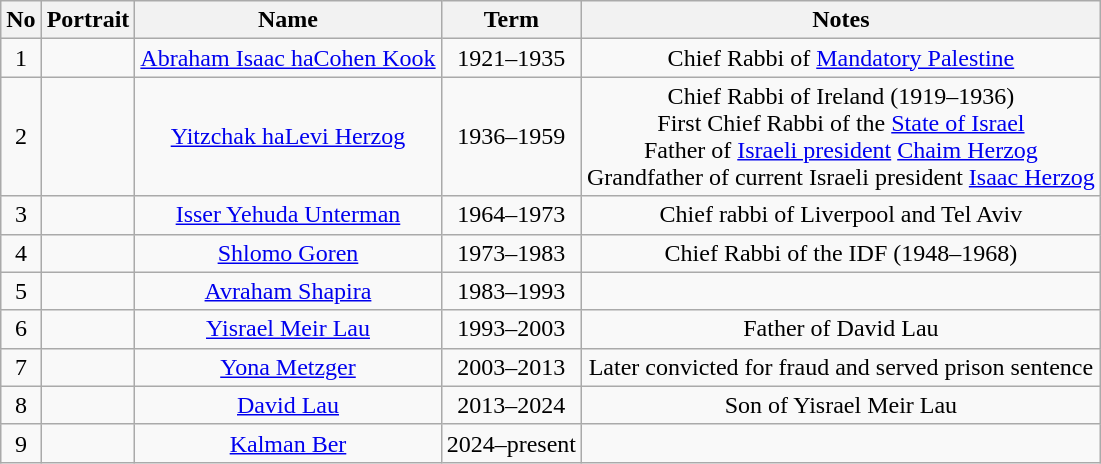<table class="wikitable" style="text-align:center">
<tr>
<th>No</th>
<th>Portrait</th>
<th>Name</th>
<th>Term</th>
<th>Notes</th>
</tr>
<tr>
<td>1</td>
<td></td>
<td><a href='#'>Abraham Isaac haCohen Kook</a><br></td>
<td>1921–1935</td>
<td>Chief Rabbi of <a href='#'>Mandatory Palestine</a></td>
</tr>
<tr>
<td>2</td>
<td></td>
<td><a href='#'>Yitzchak haLevi Herzog</a><br></td>
<td>1936–1959</td>
<td>Chief Rabbi of Ireland (1919–1936)<br>First Chief Rabbi of the <a href='#'>State of Israel</a><br>Father of <a href='#'>Israeli president</a> <a href='#'>Chaim Herzog</a><br>Grandfather of current Israeli president <a href='#'>Isaac Herzog</a></td>
</tr>
<tr>
<td>3</td>
<td></td>
<td><a href='#'>Isser Yehuda Unterman</a><br></td>
<td>1964–1973</td>
<td>Chief rabbi of Liverpool and Tel Aviv</td>
</tr>
<tr>
<td>4</td>
<td></td>
<td><a href='#'>Shlomo Goren</a><br></td>
<td>1973–1983</td>
<td>Chief Rabbi of the IDF (1948–1968)</td>
</tr>
<tr>
<td>5</td>
<td></td>
<td><a href='#'>Avraham Shapira</a><br></td>
<td>1983–1993</td>
<td></td>
</tr>
<tr>
<td>6</td>
<td></td>
<td><a href='#'>Yisrael Meir Lau</a><br></td>
<td>1993–2003</td>
<td>Father of David Lau</td>
</tr>
<tr>
<td>7</td>
<td></td>
<td><a href='#'>Yona Metzger</a><br></td>
<td>2003–2013</td>
<td>Later convicted for fraud and served prison sentence</td>
</tr>
<tr>
<td>8</td>
<td></td>
<td><a href='#'>David Lau</a><br></td>
<td>2013–2024</td>
<td>Son of Yisrael Meir Lau</td>
</tr>
<tr>
<td>9</td>
<td></td>
<td><a href='#'>Kalman Ber</a><br></td>
<td>2024–present</td>
<td></td>
</tr>
</table>
